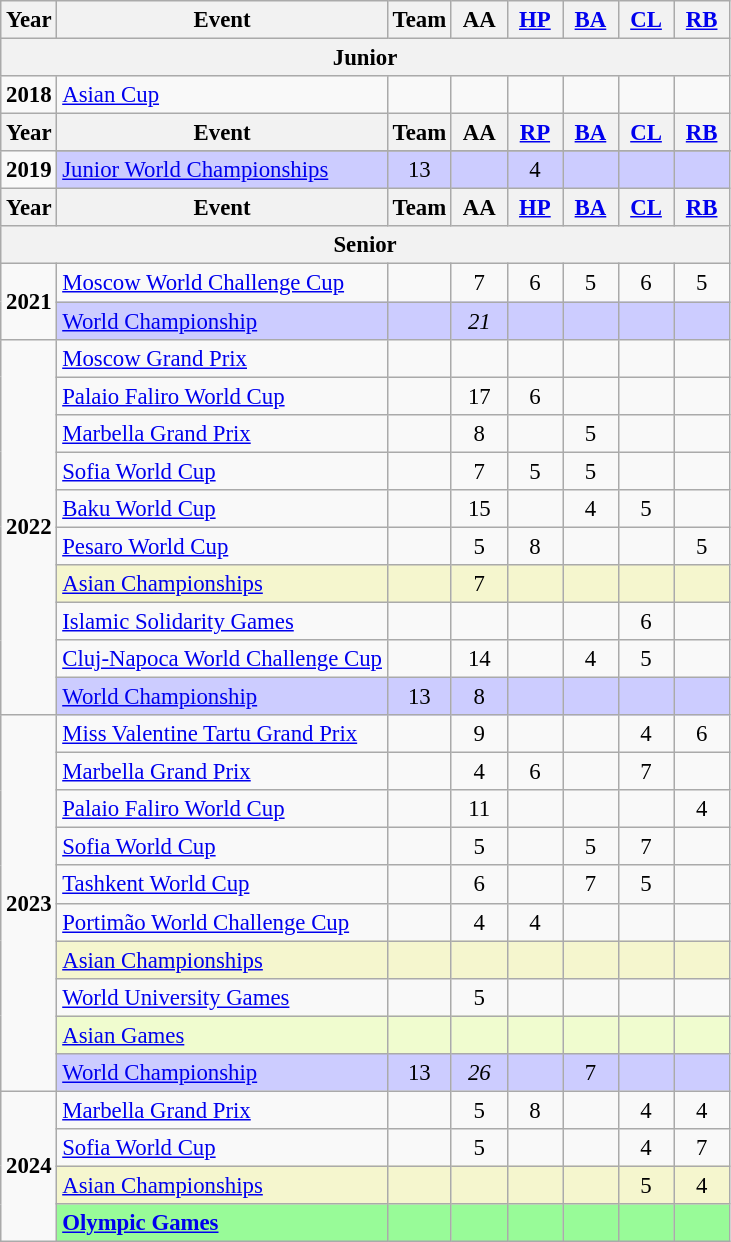<table class="wikitable" style="text-align:center; font-size:95%;">
<tr>
<th align=center>Year</th>
<th align=center>Event</th>
<th style="width:30px;">Team</th>
<th style="width:30px;">AA</th>
<th style="width:30px;"><a href='#'>HP</a></th>
<th style="width:30px;"><a href='#'>BA</a></th>
<th style="width:30px;"><a href='#'>CL</a></th>
<th style="width:30px;"><a href='#'>RB</a></th>
</tr>
<tr>
<th colspan="8"><strong>Junior</strong></th>
</tr>
<tr>
<td rowspan="1"><strong>2018</strong></td>
<td align=left><a href='#'>Asian Cup</a></td>
<td></td>
<td></td>
<td></td>
<td></td>
<td></td>
<td></td>
</tr>
<tr>
<th align=center>Year</th>
<th align=center>Event</th>
<th style="width:30px;">Team</th>
<th style="width:30px;">AA</th>
<th style="width:30px;"><a href='#'>RP</a></th>
<th style="width:30px;"><a href='#'>BA</a></th>
<th style="width:30px;"><a href='#'>CL</a></th>
<th style="width:30px;"><a href='#'>RB</a></th>
</tr>
<tr>
<td rowspan="2"><strong>2019</strong></td>
</tr>
<tr bgcolor=#CCCCFF>
<td align=left><a href='#'>Junior World Championships</a></td>
<td>13</td>
<td></td>
<td>4</td>
<td></td>
<td></td>
<td></td>
</tr>
<tr>
<th align=center>Year</th>
<th align=center>Event</th>
<th style="width:30px;">Team</th>
<th style="width:30px;">AA</th>
<th style="width:30px;"><a href='#'>HP</a></th>
<th style="width:30px;"><a href='#'>BA</a></th>
<th style="width:30px;"><a href='#'>CL</a></th>
<th style="width:30px;"><a href='#'>RB</a></th>
</tr>
<tr>
<th colspan="8"><strong>Senior</strong></th>
</tr>
<tr>
<td rowspan="2"><strong>2021</strong></td>
<td align=left><a href='#'>Moscow World Challenge Cup</a></td>
<td></td>
<td>7</td>
<td>6</td>
<td>5</td>
<td>6</td>
<td>5</td>
</tr>
<tr bgcolor=#CCCCFF>
<td align=left><a href='#'>World Championship</a></td>
<td></td>
<td><em>21</em></td>
<td></td>
<td></td>
<td></td>
<td></td>
</tr>
<tr>
<td rowspan="10"><strong>2022</strong></td>
<td align=left><a href='#'>Moscow Grand Prix</a></td>
<td></td>
<td></td>
<td></td>
<td></td>
<td></td>
<td></td>
</tr>
<tr>
<td align=left><a href='#'>Palaio Faliro World Cup</a></td>
<td></td>
<td>17</td>
<td>6</td>
<td></td>
<td></td>
<td></td>
</tr>
<tr>
<td align=left><a href='#'>Marbella Grand Prix</a></td>
<td></td>
<td>8</td>
<td></td>
<td>5</td>
<td></td>
<td></td>
</tr>
<tr>
<td align=left><a href='#'>Sofia World Cup</a></td>
<td></td>
<td>7</td>
<td>5</td>
<td>5</td>
<td></td>
<td></td>
</tr>
<tr>
<td align=left><a href='#'>Baku World Cup</a></td>
<td></td>
<td>15</td>
<td></td>
<td>4</td>
<td>5</td>
<td></td>
</tr>
<tr>
<td align=left><a href='#'>Pesaro World Cup</a></td>
<td></td>
<td>5</td>
<td>8</td>
<td></td>
<td></td>
<td>5</td>
</tr>
<tr bgcolor=#F5F6CE>
<td align=left><a href='#'>Asian Championships</a></td>
<td></td>
<td>7</td>
<td></td>
<td></td>
<td></td>
<td></td>
</tr>
<tr>
<td align=left><a href='#'>Islamic Solidarity Games</a></td>
<td></td>
<td></td>
<td></td>
<td></td>
<td>6</td>
<td></td>
</tr>
<tr>
<td align=left><a href='#'>Cluj-Napoca World Challenge Cup</a></td>
<td></td>
<td>14</td>
<td></td>
<td>4</td>
<td>5</td>
<td></td>
</tr>
<tr bgcolor=#CCCCFF>
<td align=left><a href='#'>World Championship</a></td>
<td>13</td>
<td>8</td>
<td></td>
<td></td>
<td></td>
<td></td>
</tr>
<tr>
<td rowspan="10"><strong>2023</strong></td>
<td align=left><a href='#'>Miss Valentine Tartu Grand Prix</a></td>
<td></td>
<td>9</td>
<td></td>
<td></td>
<td>4</td>
<td>6</td>
</tr>
<tr>
<td align=left><a href='#'>Marbella Grand Prix</a></td>
<td></td>
<td>4</td>
<td>6</td>
<td></td>
<td>7</td>
<td></td>
</tr>
<tr>
<td align=left><a href='#'>Palaio Faliro World Cup</a></td>
<td></td>
<td>11</td>
<td></td>
<td></td>
<td></td>
<td>4</td>
</tr>
<tr>
<td align=left><a href='#'>Sofia World Cup</a></td>
<td></td>
<td>5</td>
<td></td>
<td>5</td>
<td>7</td>
<td></td>
</tr>
<tr>
<td align=left><a href='#'>Tashkent World Cup</a></td>
<td></td>
<td>6</td>
<td></td>
<td>7</td>
<td>5</td>
<td></td>
</tr>
<tr>
<td align=left><a href='#'>Portimão World Challenge Cup</a></td>
<td></td>
<td>4</td>
<td>4</td>
<td></td>
<td></td>
<td></td>
</tr>
<tr bgcolor=#F5F6CE>
<td align=left><a href='#'>Asian Championships</a></td>
<td></td>
<td></td>
<td></td>
<td></td>
<td></td>
<td></td>
</tr>
<tr>
<td align=left><a href='#'>World University Games</a></td>
<td></td>
<td>5</td>
<td></td>
<td></td>
<td></td>
<td></td>
</tr>
<tr bgcolor=#f0fccf>
<td align=left><a href='#'>Asian Games</a></td>
<td></td>
<td></td>
<td></td>
<td></td>
<td></td>
<td></td>
</tr>
<tr bgcolor=#CCCCFF>
<td align=left><a href='#'>World Championship</a></td>
<td>13</td>
<td><em>26</em></td>
<td></td>
<td>7</td>
<td></td>
<td></td>
</tr>
<tr>
<td rowspan="4"><strong>2024</strong></td>
<td align=left><a href='#'>Marbella Grand Prix</a></td>
<td></td>
<td>5</td>
<td>8</td>
<td></td>
<td>4</td>
<td>4</td>
</tr>
<tr>
<td align=left><a href='#'>Sofia World Cup</a></td>
<td></td>
<td>5</td>
<td></td>
<td></td>
<td>4</td>
<td>7</td>
</tr>
<tr bgcolor=#F5F6CE>
<td align=left><a href='#'>Asian Championships</a></td>
<td></td>
<td></td>
<td></td>
<td></td>
<td>5</td>
<td>4</td>
</tr>
<tr bgcolor=98FB98>
<td align=left><strong><a href='#'>Olympic Games</a></strong></td>
<td></td>
<td><strong></strong></td>
<td></td>
<td></td>
<td></td>
<td></td>
</tr>
</table>
